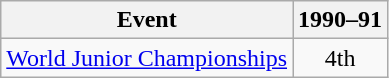<table class="wikitable" style="text-align:center">
<tr>
<th>Event</th>
<th>1990–91</th>
</tr>
<tr>
<td align=left><a href='#'>World Junior Championships</a></td>
<td>4th</td>
</tr>
</table>
